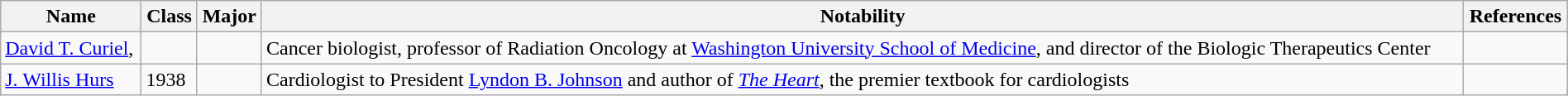<table class="wikitable" style="width:100%;">
<tr>
<th>Name</th>
<th>Class</th>
<th>Major</th>
<th>Notability</th>
<th>References</th>
</tr>
<tr>
<td><a href='#'>David T. Curiel</a>,</td>
<td></td>
<td></td>
<td>Cancer biologist, professor of Radiation Oncology at <a href='#'>Washington University School of Medicine</a>, and director of the Biologic Therapeutics Center</td>
<td></td>
</tr>
<tr>
<td><a href='#'>J. Willis Hurs</a></td>
<td>1938</td>
<td></td>
<td>Cardiologist to President <a href='#'>Lyndon B. Johnson</a> and author of <em><a href='#'>The Heart</a></em>, the premier textbook for cardiologists</td>
<td></td>
</tr>
</table>
